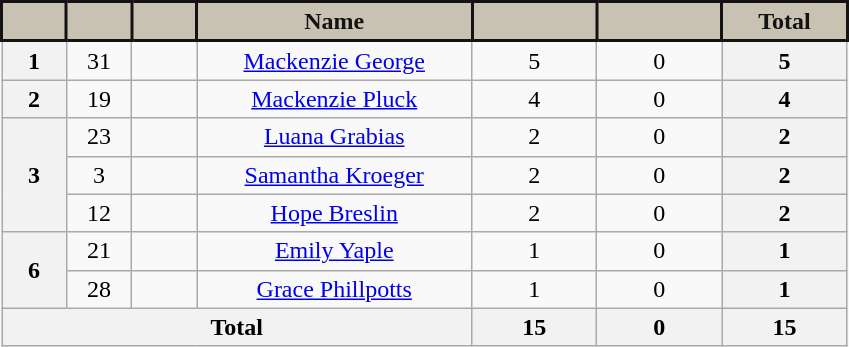<table class="wikitable sortable" style="text-align:center;">
<tr>
<th style="background:#c8c2b3; color:#131314; border:2px solid #131314; width:35px;" scope="col"></th>
<th style="background:#c8c2b3; color:#131314; border:2px solid #131314; width:35px;" scope="col"></th>
<th style="background:#c8c2b3; color:#131314; border:2px solid #131314; width:35px;" scope="col"></th>
<th style="background:#c8c2b3; color:#131314; border:2px solid #131314; width:175px;" scope="col">Name</th>
<th style="background:#c8c2b3; color:#131314; border:2px solid #131314; width:75px;" scope="col"></th>
<th style="background:#c8c2b3; color:#131314; border:2px solid #131314; width:75px;" scope="col"></th>
<th style="background:#c8c2b3; color:#131314; border:2px solid #131314; width:75px;" scope="col">Total</th>
</tr>
<tr>
<th>1</th>
<td>31</td>
<td></td>
<td><a href='#'>Mackenzie George</a></td>
<td>5</td>
<td>0</td>
<th>5</th>
</tr>
<tr>
<th>2</th>
<td>19</td>
<td></td>
<td><a href='#'>Mackenzie Pluck</a></td>
<td>4</td>
<td>0</td>
<th>4</th>
</tr>
<tr>
<th rowspan="3">3</th>
<td>23</td>
<td></td>
<td><a href='#'>Luana Grabias</a></td>
<td>2</td>
<td>0</td>
<th>2</th>
</tr>
<tr>
<td>3</td>
<td></td>
<td><a href='#'>Samantha Kroeger</a></td>
<td>2</td>
<td>0</td>
<th>2</th>
</tr>
<tr>
<td>12</td>
<td></td>
<td><a href='#'>Hope Breslin</a></td>
<td>2</td>
<td>0</td>
<th>2</th>
</tr>
<tr>
<th rowspan="2">6</th>
<td>21</td>
<td></td>
<td><a href='#'>Emily Yaple</a></td>
<td>1</td>
<td>0</td>
<th>1</th>
</tr>
<tr>
<td>28</td>
<td></td>
<td><a href='#'>Grace Phillpotts</a></td>
<td>1</td>
<td>0</td>
<th>1</th>
</tr>
<tr>
<th colspan="4" scope="row">Total</th>
<th>15</th>
<th>0</th>
<th>15</th>
</tr>
</table>
